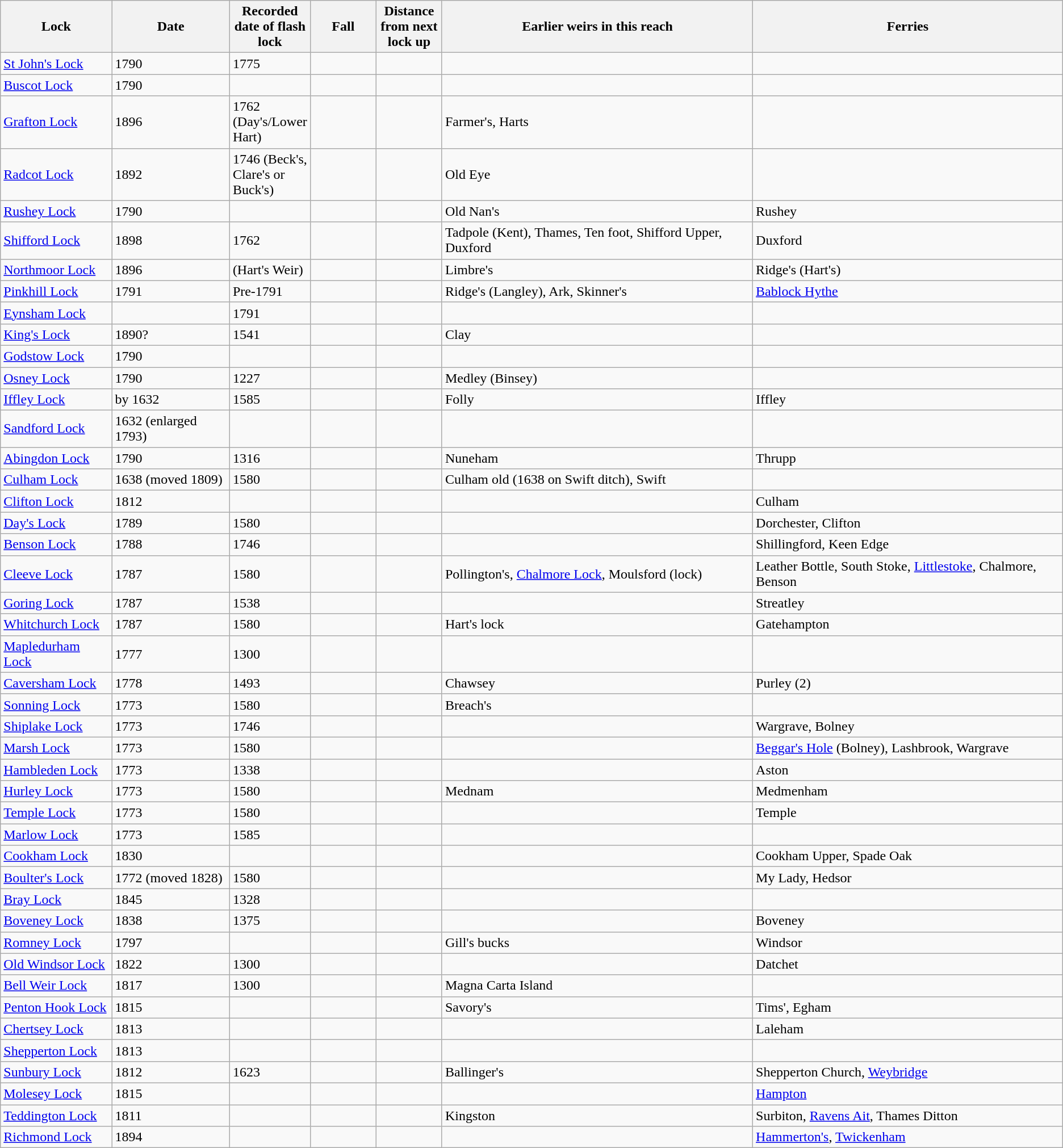<table class="wikitable plainrowheaders">
<tr>
<th>Lock</th>
<th>Date</th>
<th scope="col" width="80">Recorded date of flash lock</th>
<th scope="col" width="70">Fall</th>
<th scope="col" width="70">Distance from next lock up</th>
<th>Earlier weirs in this reach</th>
<th>Ferries</th>
</tr>
<tr>
<td><a href='#'>St John's Lock</a></td>
<td>1790</td>
<td>1775</td>
<td></td>
<td></td>
<td></td>
<td></td>
</tr>
<tr>
<td><a href='#'>Buscot Lock</a></td>
<td>1790</td>
<td></td>
<td></td>
<td></td>
<td></td>
<td></td>
</tr>
<tr>
<td><a href='#'>Grafton Lock</a></td>
<td>1896</td>
<td>1762 (Day's/Lower Hart)</td>
<td></td>
<td></td>
<td>Farmer's, Harts</td>
<td></td>
</tr>
<tr>
<td><a href='#'>Radcot Lock</a></td>
<td>1892</td>
<td>1746 (Beck's, Clare's or Buck's)</td>
<td></td>
<td></td>
<td>Old Eye</td>
<td></td>
</tr>
<tr>
<td><a href='#'>Rushey Lock</a></td>
<td>1790</td>
<td></td>
<td></td>
<td></td>
<td>Old Nan's</td>
<td>Rushey</td>
</tr>
<tr>
<td><a href='#'>Shifford Lock</a></td>
<td>1898</td>
<td>1762</td>
<td></td>
<td></td>
<td>Tadpole (Kent), Thames, Ten foot, Shifford Upper, Duxford</td>
<td>Duxford</td>
</tr>
<tr>
<td><a href='#'>Northmoor Lock</a></td>
<td>1896</td>
<td>(Hart's Weir)</td>
<td></td>
<td></td>
<td>Limbre's</td>
<td>Ridge's (Hart's)</td>
</tr>
<tr>
<td><a href='#'>Pinkhill Lock</a></td>
<td>1791</td>
<td>Pre-1791</td>
<td></td>
<td></td>
<td>Ridge's (Langley), Ark, Skinner's</td>
<td><a href='#'>Bablock Hythe</a></td>
</tr>
<tr>
<td><a href='#'>Eynsham Lock</a></td>
<td></td>
<td>1791</td>
<td></td>
<td></td>
<td></td>
</tr>
<tr>
<td><a href='#'>King's Lock</a></td>
<td>1890?</td>
<td>1541</td>
<td></td>
<td></td>
<td>Clay</td>
<td></td>
</tr>
<tr>
<td><a href='#'>Godstow Lock</a></td>
<td>1790</td>
<td></td>
<td></td>
<td></td>
<td></td>
<td></td>
</tr>
<tr>
<td><a href='#'>Osney Lock</a></td>
<td>1790</td>
<td>1227</td>
<td></td>
<td></td>
<td>Medley (Binsey)</td>
<td></td>
</tr>
<tr>
<td><a href='#'>Iffley Lock</a></td>
<td>by 1632</td>
<td>1585</td>
<td></td>
<td></td>
<td>Folly</td>
<td>Iffley</td>
</tr>
<tr>
<td><a href='#'>Sandford Lock</a></td>
<td>1632 (enlarged 1793)</td>
<td></td>
<td></td>
<td></td>
<td></td>
<td></td>
</tr>
<tr>
<td><a href='#'>Abingdon Lock</a></td>
<td>1790</td>
<td>1316</td>
<td></td>
<td></td>
<td>Nuneham</td>
<td>Thrupp</td>
</tr>
<tr>
<td><a href='#'>Culham Lock</a></td>
<td>1638 (moved 1809)</td>
<td>1580</td>
<td></td>
<td></td>
<td>Culham old (1638 on Swift ditch), Swift</td>
<td></td>
</tr>
<tr>
<td><a href='#'>Clifton Lock</a></td>
<td>1812</td>
<td></td>
<td></td>
<td></td>
<td></td>
<td>Culham</td>
</tr>
<tr>
<td><a href='#'>Day's Lock</a></td>
<td>1789</td>
<td>1580</td>
<td></td>
<td></td>
<td></td>
<td>Dorchester, Clifton</td>
</tr>
<tr>
<td><a href='#'>Benson Lock</a></td>
<td>1788</td>
<td>1746</td>
<td></td>
<td></td>
<td></td>
<td>Shillingford, Keen Edge</td>
</tr>
<tr>
<td><a href='#'>Cleeve Lock</a></td>
<td>1787</td>
<td>1580</td>
<td></td>
<td></td>
<td>Pollington's, <a href='#'>Chalmore Lock</a>, Moulsford (lock)</td>
<td>Leather Bottle, South Stoke, <a href='#'>Littlestoke</a>, Chalmore, Benson</td>
</tr>
<tr>
<td><a href='#'>Goring Lock</a></td>
<td>1787</td>
<td>1538</td>
<td></td>
<td></td>
<td></td>
<td>Streatley</td>
</tr>
<tr>
<td><a href='#'>Whitchurch Lock</a></td>
<td>1787</td>
<td>1580</td>
<td></td>
<td></td>
<td>Hart's lock</td>
<td>Gatehampton</td>
</tr>
<tr>
<td><a href='#'>Mapledurham Lock</a></td>
<td>1777</td>
<td>1300</td>
<td></td>
<td></td>
<td></td>
<td></td>
</tr>
<tr>
<td><a href='#'>Caversham Lock</a></td>
<td>1778</td>
<td>1493</td>
<td></td>
<td></td>
<td>Chawsey</td>
<td>Purley (2)</td>
</tr>
<tr>
<td><a href='#'>Sonning Lock</a></td>
<td>1773</td>
<td>1580</td>
<td></td>
<td></td>
<td>Breach's</td>
<td></td>
</tr>
<tr>
<td><a href='#'>Shiplake Lock</a></td>
<td>1773</td>
<td>1746</td>
<td></td>
<td></td>
<td></td>
<td>Wargrave, Bolney</td>
</tr>
<tr>
<td><a href='#'>Marsh Lock</a></td>
<td>1773</td>
<td>1580</td>
<td></td>
<td></td>
<td></td>
<td><a href='#'>Beggar's Hole</a> (Bolney),  Lashbrook, Wargrave</td>
</tr>
<tr>
<td><a href='#'>Hambleden Lock</a></td>
<td>1773</td>
<td>1338</td>
<td></td>
<td></td>
<td></td>
<td>Aston</td>
</tr>
<tr>
<td><a href='#'>Hurley Lock</a></td>
<td>1773</td>
<td>1580</td>
<td></td>
<td></td>
<td>Mednam</td>
<td>Medmenham</td>
</tr>
<tr>
<td><a href='#'>Temple Lock</a></td>
<td>1773</td>
<td>1580</td>
<td></td>
<td></td>
<td></td>
<td>Temple</td>
</tr>
<tr>
<td><a href='#'>Marlow Lock</a></td>
<td>1773</td>
<td>1585</td>
<td></td>
<td></td>
<td></td>
<td></td>
</tr>
<tr>
<td><a href='#'>Cookham Lock</a></td>
<td>1830</td>
<td></td>
<td></td>
<td></td>
<td></td>
<td>Cookham Upper, Spade Oak</td>
</tr>
<tr>
<td><a href='#'>Boulter's Lock</a></td>
<td>1772 (moved 1828)</td>
<td>1580</td>
<td></td>
<td></td>
<td></td>
<td>My Lady, Hedsor</td>
</tr>
<tr>
<td><a href='#'>Bray Lock</a></td>
<td>1845</td>
<td>1328</td>
<td></td>
<td></td>
<td></td>
<td></td>
</tr>
<tr>
<td><a href='#'>Boveney Lock</a></td>
<td>1838</td>
<td>1375</td>
<td></td>
<td></td>
<td></td>
<td>Boveney</td>
</tr>
<tr>
<td><a href='#'>Romney Lock</a></td>
<td>1797</td>
<td></td>
<td></td>
<td></td>
<td>Gill's bucks</td>
<td>Windsor</td>
</tr>
<tr>
<td><a href='#'>Old Windsor Lock</a></td>
<td>1822</td>
<td>1300</td>
<td></td>
<td></td>
<td></td>
<td>Datchet</td>
</tr>
<tr>
<td><a href='#'>Bell Weir Lock</a></td>
<td>1817</td>
<td>1300</td>
<td></td>
<td></td>
<td>Magna Carta Island</td>
<td></td>
</tr>
<tr>
<td><a href='#'>Penton Hook Lock</a></td>
<td>1815</td>
<td></td>
<td></td>
<td></td>
<td>Savory's</td>
<td>Tims', Egham</td>
</tr>
<tr>
<td><a href='#'>Chertsey Lock</a></td>
<td>1813</td>
<td></td>
<td></td>
<td></td>
<td></td>
<td>Laleham</td>
</tr>
<tr>
<td><a href='#'>Shepperton Lock</a></td>
<td>1813</td>
<td></td>
<td></td>
<td></td>
<td></td>
<td></td>
</tr>
<tr>
<td><a href='#'>Sunbury Lock</a></td>
<td>1812</td>
<td>1623</td>
<td></td>
<td></td>
<td>Ballinger's</td>
<td>Shepperton Church, <a href='#'>Weybridge</a></td>
</tr>
<tr>
<td><a href='#'>Molesey Lock</a></td>
<td>1815</td>
<td></td>
<td></td>
<td></td>
<td></td>
<td><a href='#'>Hampton</a></td>
</tr>
<tr>
<td><a href='#'>Teddington Lock</a></td>
<td>1811</td>
<td></td>
<td></td>
<td></td>
<td>Kingston</td>
<td>Surbiton, <a href='#'>Ravens Ait</a>, Thames Ditton</td>
</tr>
<tr>
<td><a href='#'>Richmond Lock</a></td>
<td>1894</td>
<td></td>
<td></td>
<td></td>
<td></td>
<td><a href='#'>Hammerton's</a>, <a href='#'>Twickenham</a></td>
</tr>
</table>
